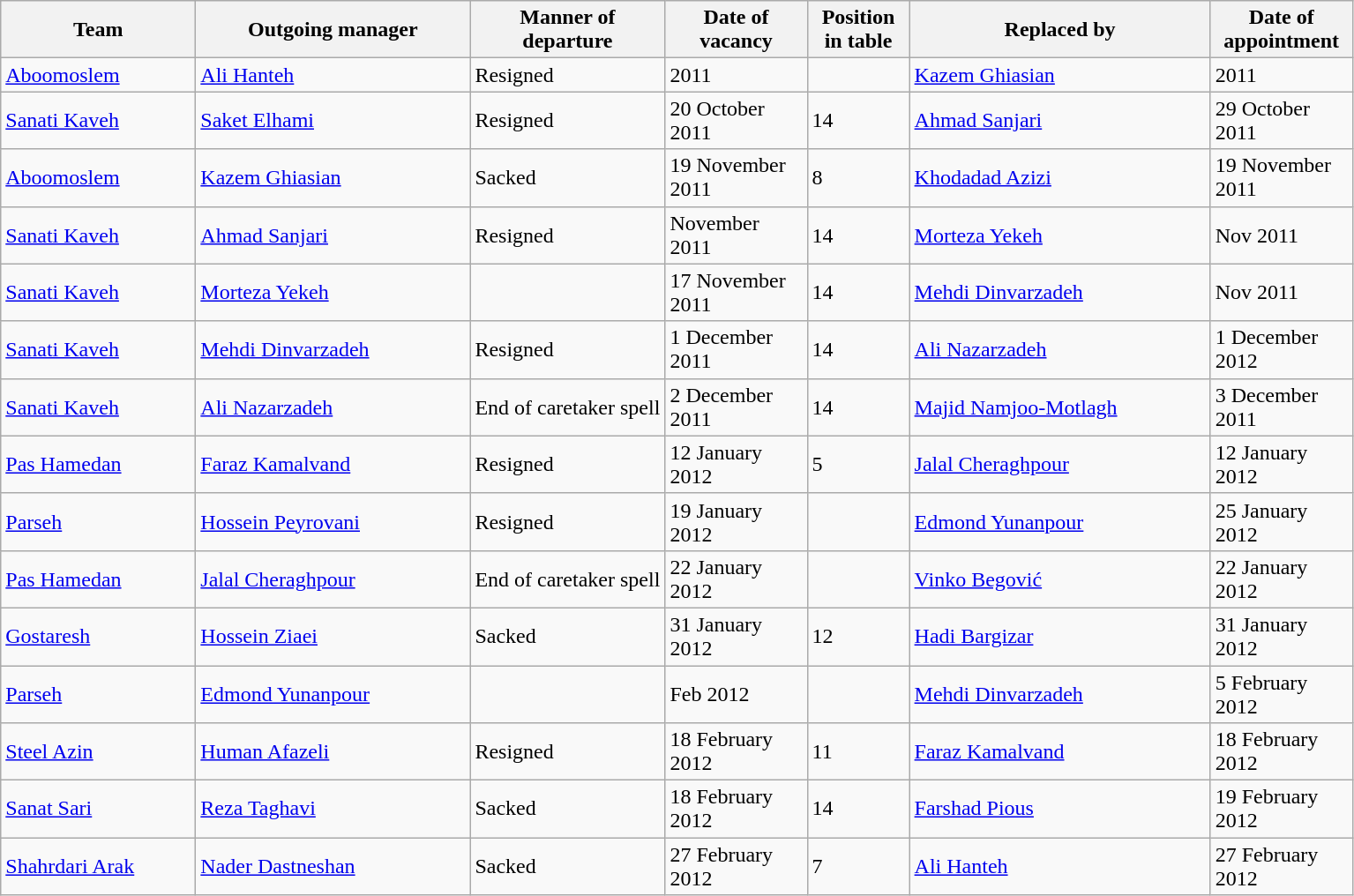<table class="wikitable">
<tr>
<th width=140>Team</th>
<th width=200>Outgoing manager</th>
<th width=140>Manner of departure</th>
<th width=100>Date of vacancy</th>
<th width=70>Position in table</th>
<th width=220>Replaced by</th>
<th width=100>Date of appointment</th>
</tr>
<tr>
<td style="text-align:left;"><a href='#'>Aboomoslem</a></td>
<td> <a href='#'>Ali Hanteh</a></td>
<td>Resigned</td>
<td>2011</td>
<td></td>
<td> <a href='#'>Kazem Ghiasian</a></td>
<td>2011</td>
</tr>
<tr>
<td style="text-align:left;"><a href='#'>Sanati Kaveh</a></td>
<td> <a href='#'>Saket Elhami</a></td>
<td>Resigned</td>
<td>20 October 2011</td>
<td>14</td>
<td> <a href='#'>Ahmad Sanjari</a></td>
<td>29 October 2011</td>
</tr>
<tr>
<td style="text-align:left;"><a href='#'>Aboomoslem</a></td>
<td> <a href='#'>Kazem Ghiasian</a></td>
<td>Sacked</td>
<td>19 November 2011</td>
<td>8</td>
<td> <a href='#'>Khodadad Azizi</a></td>
<td>19 November 2011</td>
</tr>
<tr>
<td style="text-align:left;"><a href='#'>Sanati Kaveh</a></td>
<td> <a href='#'>Ahmad Sanjari</a></td>
<td>Resigned</td>
<td>November 2011</td>
<td>14</td>
<td> <a href='#'>Morteza Yekeh</a></td>
<td>Nov 2011</td>
</tr>
<tr>
<td style="text-align:left;"><a href='#'>Sanati Kaveh</a></td>
<td> <a href='#'>Morteza Yekeh</a></td>
<td></td>
<td>17 November 2011</td>
<td>14</td>
<td> <a href='#'>Mehdi Dinvarzadeh</a></td>
<td>Nov 2011</td>
</tr>
<tr>
<td style="text-align:left;"><a href='#'>Sanati Kaveh</a></td>
<td> <a href='#'>Mehdi Dinvarzadeh</a></td>
<td>Resigned</td>
<td>1 December 2011</td>
<td>14</td>
<td> <a href='#'>Ali Nazarzadeh</a></td>
<td>1 December 2012</td>
</tr>
<tr>
<td style="text-align:left;"><a href='#'>Sanati Kaveh</a></td>
<td> <a href='#'>Ali Nazarzadeh</a></td>
<td>End of caretaker spell</td>
<td>2 December 2011</td>
<td>14</td>
<td> <a href='#'>Majid Namjoo-Motlagh</a></td>
<td>3 December 2011</td>
</tr>
<tr>
<td style="text-align:left;"><a href='#'>Pas Hamedan</a></td>
<td> <a href='#'>Faraz Kamalvand</a></td>
<td>Resigned</td>
<td>12 January 2012</td>
<td>5</td>
<td> <a href='#'>Jalal Cheraghpour</a></td>
<td>12 January 2012</td>
</tr>
<tr>
<td style="text-align:left;"><a href='#'>Parseh</a></td>
<td> <a href='#'>Hossein Peyrovani</a></td>
<td>Resigned</td>
<td>19 January 2012</td>
<td></td>
<td> <a href='#'>Edmond Yunanpour</a></td>
<td>25 January 2012</td>
</tr>
<tr>
<td style="text-align:left;"><a href='#'>Pas Hamedan</a></td>
<td> <a href='#'>Jalal Cheraghpour</a></td>
<td>End of caretaker spell</td>
<td>22 January 2012</td>
<td></td>
<td> <a href='#'>Vinko Begović</a></td>
<td>22 January 2012</td>
</tr>
<tr>
<td style="text-align:left;"><a href='#'>Gostaresh</a></td>
<td> <a href='#'>Hossein Ziaei</a></td>
<td>Sacked</td>
<td>31 January 2012</td>
<td>12</td>
<td> <a href='#'>Hadi Bargizar</a></td>
<td>31 January 2012</td>
</tr>
<tr>
<td style="text-align:left;"><a href='#'>Parseh</a></td>
<td> <a href='#'>Edmond Yunanpour</a></td>
<td></td>
<td>Feb 2012</td>
<td></td>
<td> <a href='#'>Mehdi Dinvarzadeh</a></td>
<td>5 February 2012</td>
</tr>
<tr>
<td style="text-align:left;"><a href='#'>Steel Azin</a></td>
<td> <a href='#'>Human Afazeli</a></td>
<td>Resigned</td>
<td>18 February 2012</td>
<td>11</td>
<td> <a href='#'>Faraz Kamalvand</a></td>
<td>18 February 2012</td>
</tr>
<tr>
<td style="text-align:left;"><a href='#'>Sanat Sari</a></td>
<td> <a href='#'>Reza Taghavi</a></td>
<td>Sacked</td>
<td>18 February 2012</td>
<td>14</td>
<td> <a href='#'>Farshad Pious</a></td>
<td>19 February 2012</td>
</tr>
<tr>
<td style="text-align:left;"><a href='#'>Shahrdari Arak</a></td>
<td> <a href='#'>Nader Dastneshan</a></td>
<td>Sacked</td>
<td>27 February 2012</td>
<td>7</td>
<td> <a href='#'>Ali Hanteh</a></td>
<td>27 February 2012</td>
</tr>
</table>
